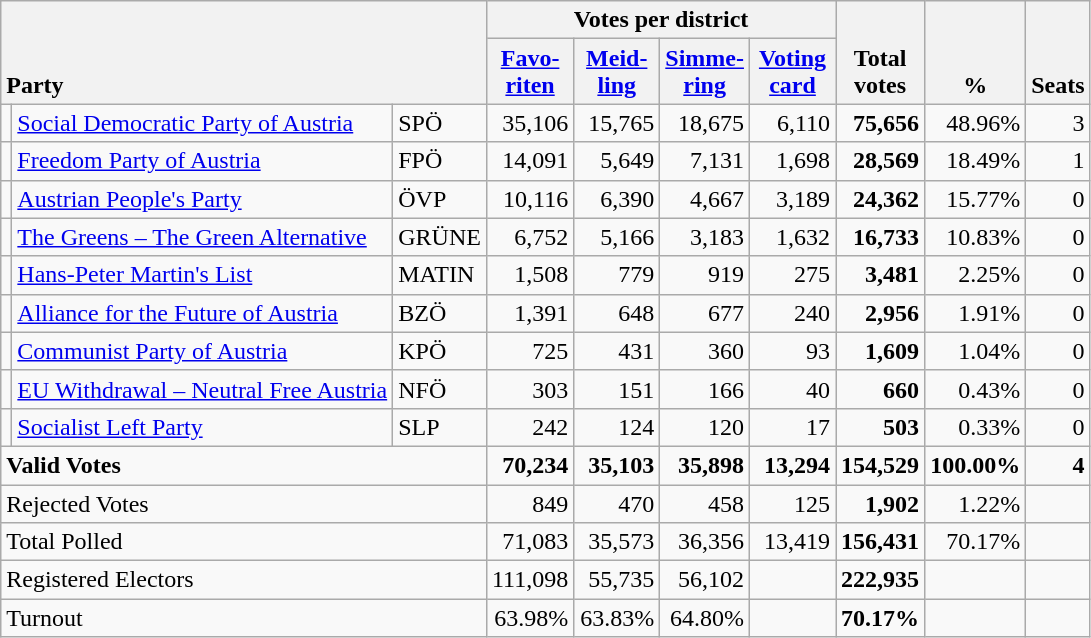<table class="wikitable" border="1" style="text-align:right;">
<tr>
<th style="text-align:left;" valign=bottom rowspan=2 colspan=3>Party</th>
<th colspan=4>Votes per district</th>
<th align=center valign=bottom rowspan=2 width="50">Total<br>votes</th>
<th align=center valign=bottom rowspan=2 width="50">%</th>
<th align=center valign=bottom rowspan=2>Seats</th>
</tr>
<tr>
<th align=center valign=bottom width="50"><a href='#'>Favo-<br>riten</a></th>
<th align=center valign=bottom width="50"><a href='#'>Meid-<br>ling</a></th>
<th align=center valign=bottom width="50"><a href='#'>Simme-<br>ring</a></th>
<th align=center valign=bottom width="50"><a href='#'>Voting<br>card</a></th>
</tr>
<tr>
<td></td>
<td align=left><a href='#'>Social Democratic Party of Austria</a></td>
<td align=left>SPÖ</td>
<td>35,106</td>
<td>15,765</td>
<td>18,675</td>
<td>6,110</td>
<td><strong>75,656</strong></td>
<td>48.96%</td>
<td>3</td>
</tr>
<tr>
<td></td>
<td align=left><a href='#'>Freedom Party of Austria</a></td>
<td align=left>FPÖ</td>
<td>14,091</td>
<td>5,649</td>
<td>7,131</td>
<td>1,698</td>
<td><strong>28,569</strong></td>
<td>18.49%</td>
<td>1</td>
</tr>
<tr>
<td></td>
<td align=left><a href='#'>Austrian People's Party</a></td>
<td align=left>ÖVP</td>
<td>10,116</td>
<td>6,390</td>
<td>4,667</td>
<td>3,189</td>
<td><strong>24,362</strong></td>
<td>15.77%</td>
<td>0</td>
</tr>
<tr>
<td></td>
<td align=left style="white-space: nowrap;"><a href='#'>The Greens – The Green Alternative</a></td>
<td align=left>GRÜNE</td>
<td>6,752</td>
<td>5,166</td>
<td>3,183</td>
<td>1,632</td>
<td><strong>16,733</strong></td>
<td>10.83%</td>
<td>0</td>
</tr>
<tr>
<td></td>
<td align=left><a href='#'>Hans-Peter Martin's List</a></td>
<td align=left>MATIN</td>
<td>1,508</td>
<td>779</td>
<td>919</td>
<td>275</td>
<td><strong>3,481</strong></td>
<td>2.25%</td>
<td>0</td>
</tr>
<tr>
<td></td>
<td align=left><a href='#'>Alliance for the Future of Austria</a></td>
<td align=left>BZÖ</td>
<td>1,391</td>
<td>648</td>
<td>677</td>
<td>240</td>
<td><strong>2,956</strong></td>
<td>1.91%</td>
<td>0</td>
</tr>
<tr>
<td></td>
<td align=left><a href='#'>Communist Party of Austria</a></td>
<td align=left>KPÖ</td>
<td>725</td>
<td>431</td>
<td>360</td>
<td>93</td>
<td><strong>1,609</strong></td>
<td>1.04%</td>
<td>0</td>
</tr>
<tr>
<td></td>
<td align=left><a href='#'>EU Withdrawal – Neutral Free Austria</a></td>
<td align=left>NFÖ</td>
<td>303</td>
<td>151</td>
<td>166</td>
<td>40</td>
<td><strong>660</strong></td>
<td>0.43%</td>
<td>0</td>
</tr>
<tr>
<td></td>
<td align=left><a href='#'>Socialist Left Party</a></td>
<td align=left>SLP</td>
<td>242</td>
<td>124</td>
<td>120</td>
<td>17</td>
<td><strong>503</strong></td>
<td>0.33%</td>
<td>0</td>
</tr>
<tr style="font-weight:bold">
<td align=left colspan=3>Valid Votes</td>
<td>70,234</td>
<td>35,103</td>
<td>35,898</td>
<td>13,294</td>
<td>154,529</td>
<td>100.00%</td>
<td>4</td>
</tr>
<tr>
<td align=left colspan=3>Rejected Votes</td>
<td>849</td>
<td>470</td>
<td>458</td>
<td>125</td>
<td><strong>1,902</strong></td>
<td>1.22%</td>
<td></td>
</tr>
<tr>
<td align=left colspan=3>Total Polled</td>
<td>71,083</td>
<td>35,573</td>
<td>36,356</td>
<td>13,419</td>
<td><strong>156,431</strong></td>
<td>70.17%</td>
<td></td>
</tr>
<tr>
<td align=left colspan=3>Registered Electors</td>
<td>111,098</td>
<td>55,735</td>
<td>56,102</td>
<td></td>
<td><strong>222,935</strong></td>
<td></td>
<td></td>
</tr>
<tr>
<td align=left colspan=3>Turnout</td>
<td>63.98%</td>
<td>63.83%</td>
<td>64.80%</td>
<td></td>
<td><strong>70.17%</strong></td>
<td></td>
<td></td>
</tr>
</table>
